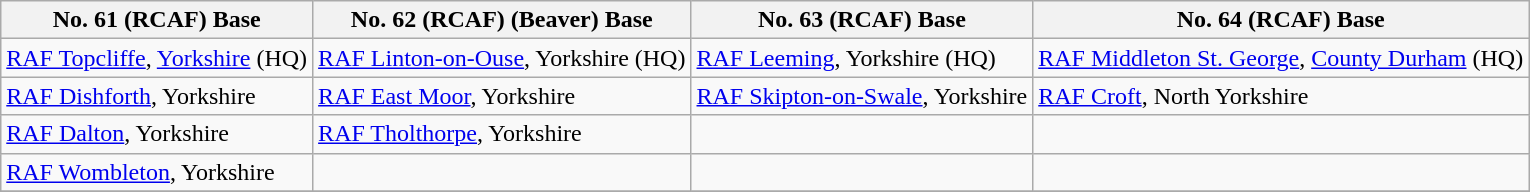<table class="wikitable">
<tr>
<th>No. 61 (RCAF) Base</th>
<th>No. 62 (RCAF) (Beaver) Base</th>
<th>No. 63 (RCAF) Base</th>
<th>No. 64 (RCAF) Base</th>
</tr>
<tr>
<td><a href='#'>RAF Topcliffe</a>, <a href='#'>Yorkshire</a> (HQ)</td>
<td><a href='#'>RAF Linton-on-Ouse</a>, Yorkshire (HQ)</td>
<td><a href='#'>RAF Leeming</a>, Yorkshire (HQ)</td>
<td><a href='#'>RAF Middleton St. George</a>, <a href='#'>County Durham</a> (HQ)</td>
</tr>
<tr>
<td><a href='#'>RAF Dishforth</a>, Yorkshire</td>
<td><a href='#'>RAF East Moor</a>, Yorkshire</td>
<td><a href='#'>RAF Skipton-on-Swale</a>, Yorkshire</td>
<td><a href='#'>RAF Croft</a>, North Yorkshire</td>
</tr>
<tr>
<td><a href='#'>RAF Dalton</a>, Yorkshire</td>
<td><a href='#'>RAF Tholthorpe</a>, Yorkshire</td>
<td></td>
<td></td>
</tr>
<tr>
<td><a href='#'>RAF Wombleton</a>, Yorkshire</td>
<td></td>
<td></td>
<td></td>
</tr>
<tr>
</tr>
</table>
